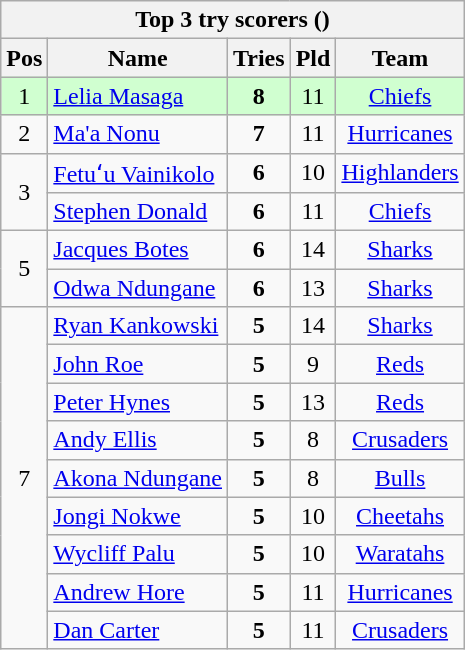<table class="wikitable" style="text-align:center">
<tr>
<th colspan=9>Top 3 try scorers ()</th>
</tr>
<tr>
<th>Pos</th>
<th>Name</th>
<th>Tries</th>
<th>Pld</th>
<th>Team</th>
</tr>
<tr style="background:#d0ffd0;">
<td>1</td>
<td style="text-align:left;"><a href='#'>Lelia Masaga</a></td>
<td><strong>8</strong></td>
<td>11</td>
<td><a href='#'>Chiefs</a></td>
</tr>
<tr>
<td>2</td>
<td style="text-align:left;"><a href='#'>Ma'a Nonu</a></td>
<td><strong>7</strong></td>
<td>11</td>
<td><a href='#'>Hurricanes</a></td>
</tr>
<tr>
<td rowspan=2>3</td>
<td style="text-align:left;"><a href='#'>Fetuʻu Vainikolo</a></td>
<td><strong>6</strong></td>
<td>10</td>
<td><a href='#'>Highlanders</a></td>
</tr>
<tr>
<td style="text-align:left;"><a href='#'>Stephen Donald</a></td>
<td><strong>6</strong></td>
<td>11</td>
<td><a href='#'>Chiefs</a></td>
</tr>
<tr>
<td rowspan=2>5</td>
<td style="text-align:left;"><a href='#'>Jacques Botes</a></td>
<td><strong>6</strong></td>
<td>14</td>
<td><a href='#'>Sharks</a></td>
</tr>
<tr>
<td style="text-align:left;"><a href='#'>Odwa Ndungane</a></td>
<td><strong>6</strong></td>
<td>13</td>
<td><a href='#'>Sharks</a></td>
</tr>
<tr>
<td rowspan=9>7</td>
<td style="text-align:left;"><a href='#'>Ryan Kankowski</a></td>
<td><strong>5</strong></td>
<td>14</td>
<td><a href='#'>Sharks</a></td>
</tr>
<tr>
<td style="text-align:left;"><a href='#'>John Roe</a></td>
<td><strong>5</strong></td>
<td>9</td>
<td><a href='#'>Reds</a></td>
</tr>
<tr>
<td style="text-align:left;"><a href='#'>Peter Hynes</a></td>
<td><strong>5</strong></td>
<td>13</td>
<td><a href='#'>Reds</a></td>
</tr>
<tr>
<td style="text-align:left;"><a href='#'>Andy Ellis</a></td>
<td><strong>5</strong></td>
<td>8</td>
<td><a href='#'>Crusaders</a></td>
</tr>
<tr>
<td style="text-align:left;"><a href='#'>Akona Ndungane</a></td>
<td><strong>5</strong></td>
<td>8</td>
<td><a href='#'>Bulls</a></td>
</tr>
<tr>
<td style="text-align:left;"><a href='#'>Jongi Nokwe</a></td>
<td><strong>5</strong></td>
<td>10</td>
<td><a href='#'>Cheetahs</a></td>
</tr>
<tr>
<td style="text-align:left;"><a href='#'>Wycliff Palu</a></td>
<td><strong>5</strong></td>
<td>10</td>
<td><a href='#'>Waratahs</a></td>
</tr>
<tr>
<td style="text-align:left;"><a href='#'>Andrew Hore</a></td>
<td><strong>5</strong></td>
<td>11</td>
<td><a href='#'>Hurricanes</a></td>
</tr>
<tr>
<td style="text-align:left;"><a href='#'>Dan Carter</a></td>
<td><strong>5</strong></td>
<td>11</td>
<td><a href='#'>Crusaders</a></td>
</tr>
</table>
